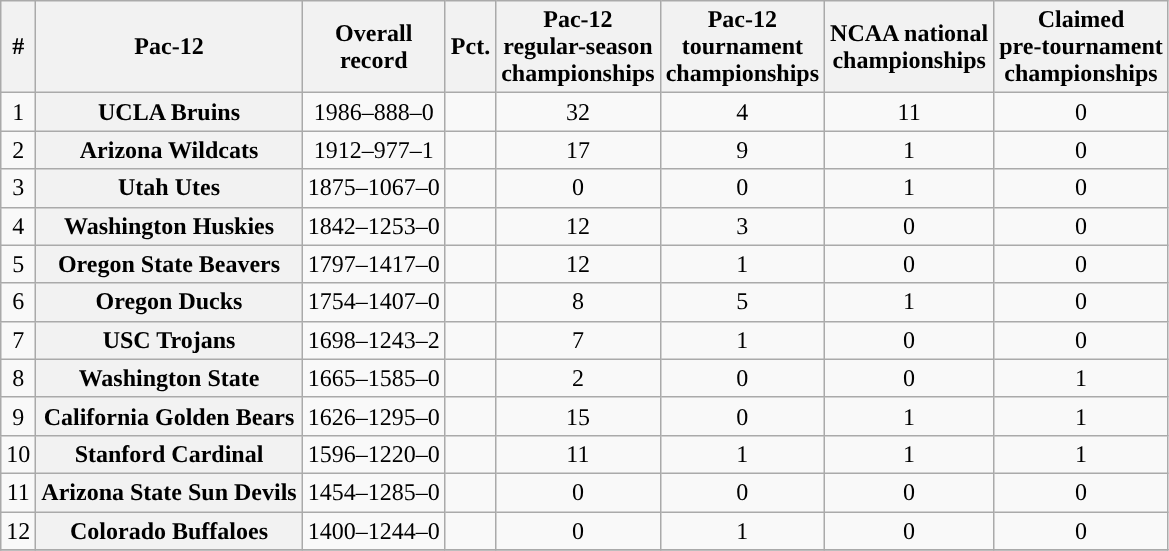<table class="wikitable sortable" style="text-align:center">
<tr>
<th scope="col">#</th>
<th scope="col">Pac-12</th>
<th scope="col">Overall<br>record</th>
<th scope="col">Pct.</th>
<th scope="col">Pac-12<br>regular-season<br>championships</th>
<th scope="col">Pac-12<br>tournament<br>championships</th>
<th scope="col">NCAA national<br>championships</th>
<th scope="col">Claimed<br>pre-tournament<br>championships</th>
</tr>
<tr>
<td>1</td>
<th>UCLA Bruins</th>
<td>1986–888–0</td>
<td></td>
<td>32</td>
<td>4</td>
<td>11</td>
<td>0</td>
</tr>
<tr>
<td>2</td>
<th>Arizona Wildcats</th>
<td>1912–977–1</td>
<td></td>
<td>17</td>
<td>9</td>
<td>1</td>
<td>0</td>
</tr>
<tr>
<td>3</td>
<th>Utah Utes</th>
<td>1875–1067–0</td>
<td></td>
<td>0</td>
<td>0</td>
<td>1</td>
<td>0</td>
</tr>
<tr>
<td>4</td>
<th>Washington Huskies</th>
<td>1842–1253–0</td>
<td></td>
<td>12</td>
<td>3</td>
<td>0</td>
<td>0</td>
</tr>
<tr>
<td>5</td>
<th>Oregon State Beavers</th>
<td>1797–1417–0</td>
<td></td>
<td>12</td>
<td>1</td>
<td>0</td>
<td>0</td>
</tr>
<tr>
<td>6</td>
<th>Oregon Ducks</th>
<td>1754–1407–0</td>
<td></td>
<td>8</td>
<td>5</td>
<td>1</td>
<td>0</td>
</tr>
<tr>
<td>7</td>
<th>USC Trojans</th>
<td>1698–1243–2</td>
<td></td>
<td>7</td>
<td>1</td>
<td>0</td>
<td>0</td>
</tr>
<tr>
<td>8</td>
<th>Washington State</th>
<td>1665–1585–0</td>
<td></td>
<td>2</td>
<td>0</td>
<td>0</td>
<td>1</td>
</tr>
<tr>
<td>9</td>
<th>California Golden Bears</th>
<td>1626–1295–0</td>
<td></td>
<td>15</td>
<td>0</td>
<td>1</td>
<td>1</td>
</tr>
<tr>
<td>10</td>
<th>Stanford Cardinal</th>
<td>1596–1220–0</td>
<td></td>
<td>11</td>
<td>1</td>
<td>1</td>
<td>1</td>
</tr>
<tr>
<td>11</td>
<th>Arizona State Sun Devils</th>
<td>1454–1285–0</td>
<td></td>
<td>0</td>
<td>0</td>
<td>0</td>
<td>0</td>
</tr>
<tr>
<td>12</td>
<th>Colorado Buffaloes</th>
<td>1400–1244–0</td>
<td></td>
<td>0</td>
<td>1</td>
<td>0</td>
<td>0</td>
</tr>
<tr>
</tr>
</table>
